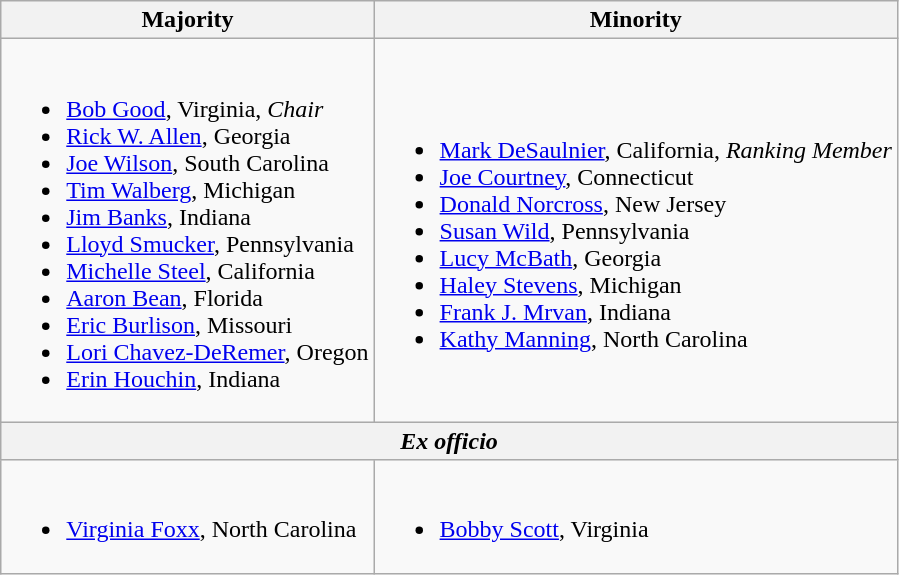<table class=wikitable>
<tr>
<th>Majority</th>
<th>Minority</th>
</tr>
<tr>
<td><br><ul><li><a href='#'>Bob Good</a>, Virginia, <em>Chair</em></li><li><a href='#'>Rick W. Allen</a>, Georgia</li><li><a href='#'>Joe Wilson</a>, South Carolina</li><li><a href='#'>Tim Walberg</a>, Michigan</li><li><a href='#'>Jim Banks</a>, Indiana</li><li><a href='#'>Lloyd Smucker</a>, Pennsylvania</li><li><a href='#'>Michelle Steel</a>, California</li><li><a href='#'>Aaron Bean</a>, Florida</li><li><a href='#'>Eric Burlison</a>, Missouri</li><li><a href='#'>Lori Chavez-DeRemer</a>, Oregon</li><li><a href='#'>Erin Houchin</a>, Indiana</li></ul></td>
<td><br><ul><li><a href='#'>Mark DeSaulnier</a>, California, <em>Ranking Member</em></li><li><a href='#'>Joe Courtney</a>, Connecticut</li><li><a href='#'>Donald Norcross</a>, New Jersey</li><li><a href='#'>Susan Wild</a>, Pennsylvania</li><li><a href='#'>Lucy McBath</a>, Georgia</li><li><a href='#'>Haley Stevens</a>, Michigan</li><li><a href='#'>Frank J. Mrvan</a>, Indiana</li><li><a href='#'>Kathy Manning</a>, North Carolina</li></ul></td>
</tr>
<tr>
<th colspan=2><em>Ex officio</em></th>
</tr>
<tr>
<td><br><ul><li><a href='#'>Virginia Foxx</a>, North Carolina</li></ul></td>
<td><br><ul><li><a href='#'>Bobby Scott</a>, Virginia</li></ul></td>
</tr>
</table>
